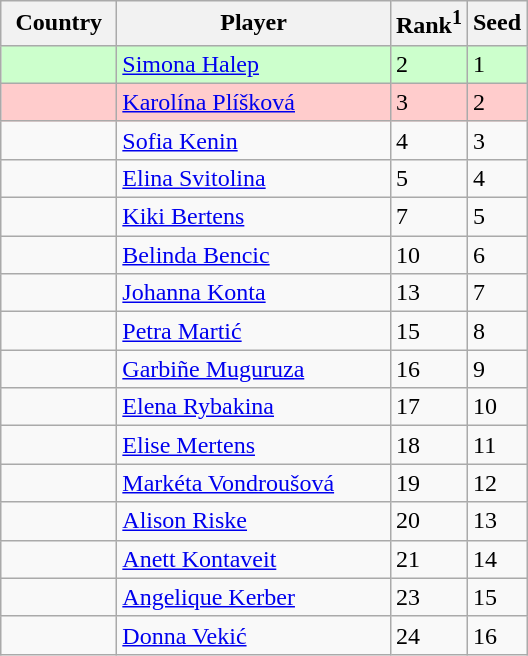<table class="sortable wikitable">
<tr>
<th width="70">Country</th>
<th width="175">Player</th>
<th>Rank<sup>1</sup></th>
<th>Seed</th>
</tr>
<tr style="background:#cfc;">
<td></td>
<td><a href='#'>Simona Halep</a></td>
<td>2</td>
<td>1</td>
</tr>
<tr style="background:#fcc;">
<td></td>
<td><a href='#'>Karolína Plíšková</a></td>
<td>3</td>
<td>2</td>
</tr>
<tr>
<td></td>
<td><a href='#'>Sofia Kenin</a></td>
<td>4</td>
<td>3</td>
</tr>
<tr>
<td></td>
<td><a href='#'>Elina Svitolina</a></td>
<td>5</td>
<td>4</td>
</tr>
<tr>
<td></td>
<td><a href='#'>Kiki Bertens</a></td>
<td>7</td>
<td>5</td>
</tr>
<tr>
<td></td>
<td><a href='#'>Belinda Bencic</a></td>
<td>10</td>
<td>6</td>
</tr>
<tr>
<td></td>
<td><a href='#'>Johanna Konta</a></td>
<td>13</td>
<td>7</td>
</tr>
<tr>
<td></td>
<td><a href='#'>Petra Martić</a></td>
<td>15</td>
<td>8</td>
</tr>
<tr>
<td></td>
<td><a href='#'>Garbiñe Muguruza</a></td>
<td>16</td>
<td>9</td>
</tr>
<tr>
<td></td>
<td><a href='#'>Elena Rybakina</a></td>
<td>17</td>
<td>10</td>
</tr>
<tr>
<td></td>
<td><a href='#'>Elise Mertens</a></td>
<td>18</td>
<td>11</td>
</tr>
<tr>
<td></td>
<td><a href='#'>Markéta Vondroušová</a></td>
<td>19</td>
<td>12</td>
</tr>
<tr>
<td></td>
<td><a href='#'>Alison Riske</a></td>
<td>20</td>
<td>13</td>
</tr>
<tr>
<td></td>
<td><a href='#'>Anett Kontaveit</a></td>
<td>21</td>
<td>14</td>
</tr>
<tr>
<td></td>
<td><a href='#'>Angelique Kerber</a></td>
<td>23</td>
<td>15</td>
</tr>
<tr>
<td></td>
<td><a href='#'>Donna Vekić</a></td>
<td>24</td>
<td>16</td>
</tr>
</table>
